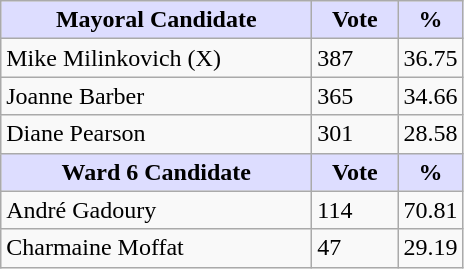<table class="wikitable">
<tr>
<th style="background:#ddf; width:200px;">Mayoral Candidate</th>
<th style="background:#ddf; width:50px;">Vote</th>
<th style="background:#ddf; width:30px;">%</th>
</tr>
<tr>
<td>Mike Milinkovich (X)</td>
<td>387</td>
<td>36.75</td>
</tr>
<tr>
<td>Joanne Barber</td>
<td>365</td>
<td>34.66</td>
</tr>
<tr>
<td>Diane Pearson</td>
<td>301</td>
<td>28.58</td>
</tr>
<tr>
<th style="background:#ddf; width:200px;">Ward 6 Candidate</th>
<th style="background:#ddf; width:50px;">Vote</th>
<th style="background:#ddf; width:30px;">%</th>
</tr>
<tr>
<td>André Gadoury</td>
<td>114</td>
<td>70.81</td>
</tr>
<tr>
<td>Charmaine Moffat</td>
<td>47</td>
<td>29.19</td>
</tr>
</table>
